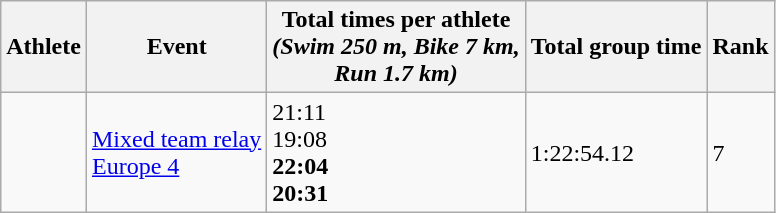<table class="wikitable" border="1">
<tr>
<th>Athlete</th>
<th>Event</th>
<th>Total times per athlete <br> <em>(Swim 250 m, Bike 7 km, <br> Run 1.7 km)</em></th>
<th>Total group time</th>
<th>Rank</th>
</tr>
<tr>
<td><br><br><strong></strong><br><strong></strong></td>
<td><a href='#'>Mixed team relay <br> Europe 4</a></td>
<td>21:11<br>19:08<br><strong>22:04</strong><br><strong>20:31</strong></td>
<td>1:22:54.12</td>
<td>7</td>
</tr>
</table>
